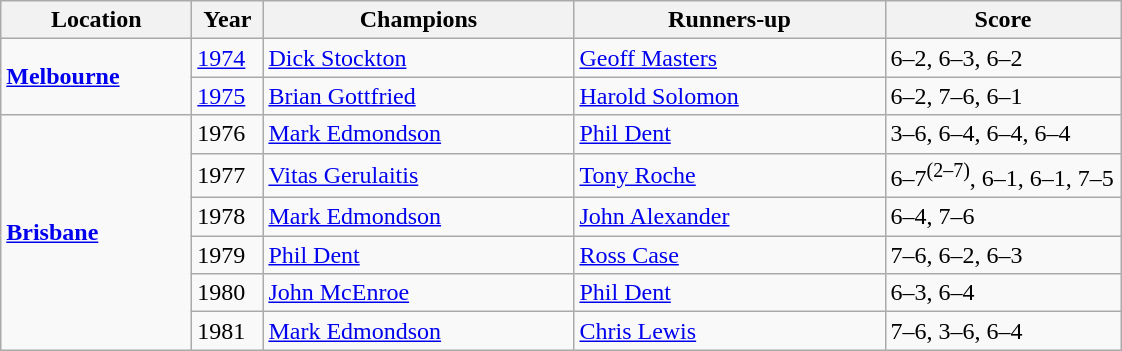<table class="wikitable">
<tr>
<th style="width:120px">Location</th>
<th style="width:40px">Year</th>
<th style="width:200px">Champions</th>
<th style="width:200px">Runners-up</th>
<th style="width:150px">Score</th>
</tr>
<tr>
<td rowspan="2"><strong><a href='#'>Melbourne</a></strong></td>
<td><a href='#'>1974</a></td>
<td>  <a href='#'>Dick Stockton</a></td>
<td>  <a href='#'>Geoff Masters</a></td>
<td>6–2, 6–3, 6–2</td>
</tr>
<tr>
<td><a href='#'>1975</a></td>
<td>  <a href='#'>Brian Gottfried</a></td>
<td>  <a href='#'>Harold Solomon</a></td>
<td>6–2, 7–6, 6–1</td>
</tr>
<tr>
<td rowspan="6"><strong><a href='#'>Brisbane</a></strong></td>
<td>1976</td>
<td>  <a href='#'>Mark Edmondson</a></td>
<td>  <a href='#'>Phil Dent</a></td>
<td>3–6, 6–4, 6–4, 6–4</td>
</tr>
<tr>
<td>1977</td>
<td>  <a href='#'>Vitas Gerulaitis</a></td>
<td>  <a href='#'>Tony Roche</a></td>
<td>6–7<sup>(2–7)</sup>, 6–1, 6–1, 7–5</td>
</tr>
<tr>
<td>1978</td>
<td>  <a href='#'>Mark Edmondson</a></td>
<td>  <a href='#'>John Alexander</a></td>
<td>6–4, 7–6</td>
</tr>
<tr>
<td>1979</td>
<td>  <a href='#'>Phil Dent</a></td>
<td>  <a href='#'>Ross Case</a></td>
<td>7–6, 6–2, 6–3</td>
</tr>
<tr>
<td>1980</td>
<td>  <a href='#'>John McEnroe</a></td>
<td>  <a href='#'>Phil Dent</a></td>
<td>6–3, 6–4</td>
</tr>
<tr>
<td>1981</td>
<td>  <a href='#'>Mark Edmondson</a></td>
<td>  <a href='#'>Chris Lewis</a></td>
<td>7–6, 3–6, 6–4</td>
</tr>
</table>
